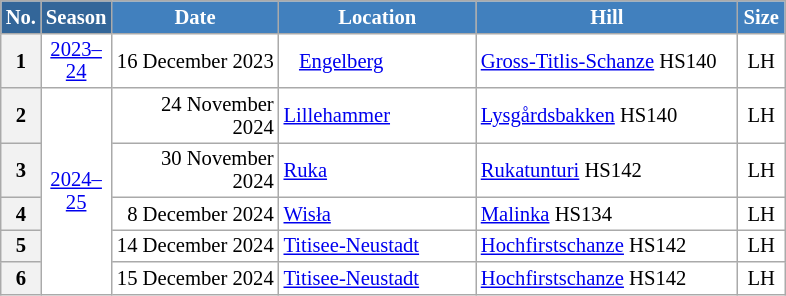<table class="wikitable sortable" style="font-size:86%; line-height:15px; text-align:left; border:grey solid 1px; border-collapse:collapse; background:#ffffff;">
<tr style="background:#efefef;">
<th style="background-color:#369; color:white; width:10px;">No.</th>
<th style="background-color:#369; color:white;  width:30px;">Season</th>
<th style="background-color:#4180be; color:white; width:105px;">Date</th>
<th style="background-color:#4180be; color:white; width:125px;">Location</th>
<th style="background-color:#4180be; color:white; width:168px;">Hill</th>
<th style="background-color:#4180be; color:white; width:25px;">Size</th>
</tr>
<tr>
<th scope="row" style="text-align:center;">1</th>
<td style="text-align:center;"><a href='#'>2023–24</a></td>
<td align=right>16 December 2023</td>
<td>   <a href='#'>Engelberg</a></td>
<td><a href='#'>Gross-Titlis-Schanze</a> HS140</td>
<td align=center>LH</td>
</tr>
<tr>
<th scope="row" style="text-align:center;">2</th>
<td style="text-align:center;" rowspan="5"><a href='#'>2024–25</a></td>
<td align=right>24 November 2024</td>
<td> <a href='#'>Lillehammer</a></td>
<td><a href='#'>Lysgårdsbakken</a> HS140</td>
<td align=center>LH</td>
</tr>
<tr>
<th scope="row" style="text-align:center;">3</th>
<td align=right>30 November 2024</td>
<td> <a href='#'>Ruka</a></td>
<td><a href='#'>Rukatunturi</a> HS142</td>
<td align=center>LH</td>
</tr>
<tr>
<th scope="row" style="text-align:center;">4</th>
<td align=right>8 December 2024</td>
<td> <a href='#'>Wisła</a></td>
<td><a href='#'>Malinka</a> HS134</td>
<td align=center>LH</td>
</tr>
<tr>
<th scope="row" style="text-align:center;">5</th>
<td align=right>14 December 2024</td>
<td> <a href='#'>Titisee-Neustadt</a></td>
<td><a href='#'>Hochfirstschanze</a> HS142</td>
<td align=center>LH</td>
</tr>
<tr>
<th scope="row" style="text-align:center;">6</th>
<td align=right>15 December 2024</td>
<td> <a href='#'>Titisee-Neustadt</a></td>
<td><a href='#'>Hochfirstschanze</a> HS142</td>
<td align=center>LH</td>
</tr>
</table>
